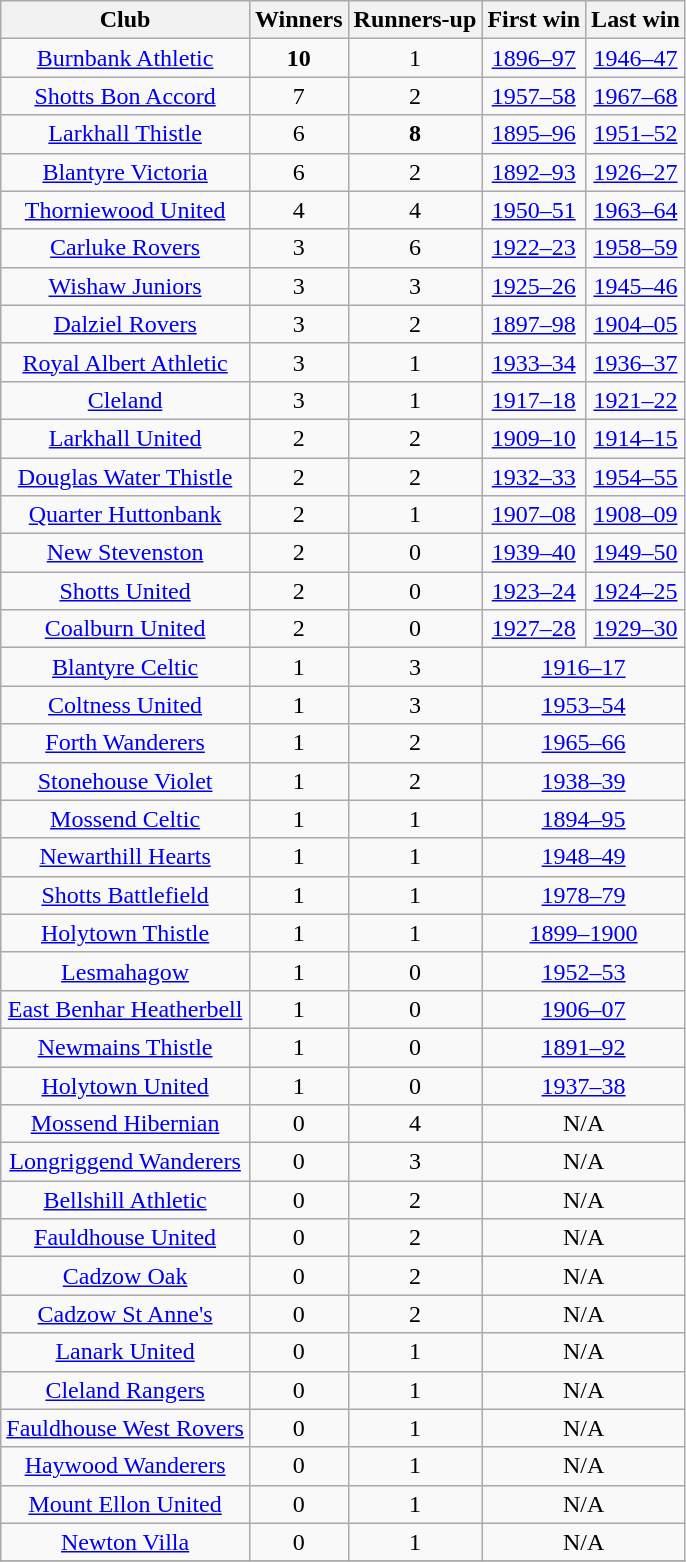<table class="wikitable sortable" style="text-align: center; font-size:100%">
<tr>
<th>Club</th>
<th>Winners</th>
<th>Runners-up</th>
<th>First win</th>
<th>Last win</th>
</tr>
<tr>
<td><a href='#'>Burnbank Athletic</a></td>
<td><strong>10</strong></td>
<td>1</td>
<td><a href='#'>1896–97</a></td>
<td><a href='#'>1946–47</a></td>
</tr>
<tr>
<td><a href='#'>Shotts Bon Accord</a></td>
<td>7</td>
<td>2</td>
<td><a href='#'>1957–58</a></td>
<td><a href='#'>1967–68</a></td>
</tr>
<tr>
<td><a href='#'>Larkhall Thistle</a></td>
<td>6</td>
<td><strong>8<em></td>
<td><a href='#'>1895–96</a></td>
<td><a href='#'>1951–52</a></td>
</tr>
<tr>
<td><a href='#'>Blantyre Victoria</a></td>
<td>6</td>
<td>2</td>
<td><a href='#'>1892–93</a></td>
<td><a href='#'>1926–27</a></td>
</tr>
<tr>
<td><a href='#'>Thorniewood United</a></td>
<td>4</td>
<td>4</td>
<td><a href='#'>1950–51</a></td>
<td><a href='#'>1963–64</a></td>
</tr>
<tr>
<td><a href='#'>Carluke Rovers</a></td>
<td>3</td>
<td>6</td>
<td><a href='#'>1922–23</a></td>
<td><a href='#'>1958–59</a></td>
</tr>
<tr>
<td><a href='#'>Wishaw Juniors</a></td>
<td>3</td>
<td>3</td>
<td><a href='#'>1925–26</a></td>
<td><a href='#'>1945–46</a></td>
</tr>
<tr>
<td><a href='#'>Dalziel Rovers</a></td>
<td>3</td>
<td>2</td>
<td><a href='#'>1897–98</a></td>
<td><a href='#'>1904–05</a></td>
</tr>
<tr>
<td><a href='#'>Royal Albert Athletic</a></td>
<td>3</td>
<td>1</td>
<td><a href='#'>1933–34</a></td>
<td><a href='#'>1936–37</a></td>
</tr>
<tr>
<td><a href='#'>Cleland</a></td>
<td>3</td>
<td>1</td>
<td><a href='#'>1917–18</a></td>
<td><a href='#'>1921–22</a></td>
</tr>
<tr>
<td><a href='#'>Larkhall United</a></td>
<td>2</td>
<td>2</td>
<td><a href='#'>1909–10</a></td>
<td><a href='#'>1914–15</a></td>
</tr>
<tr>
<td><a href='#'>Douglas Water Thistle</a></td>
<td>2</td>
<td>2</td>
<td><a href='#'>1932–33</a></td>
<td><a href='#'>1954–55</a></td>
</tr>
<tr>
<td><a href='#'>Quarter Huttonbank</a></td>
<td>2</td>
<td>1</td>
<td><a href='#'>1907–08</a></td>
<td><a href='#'>1908–09</a></td>
</tr>
<tr>
<td><a href='#'>New Stevenston</a></td>
<td>2</td>
<td>0</td>
<td><a href='#'>1939–40</a></td>
<td><a href='#'>1949–50</a></td>
</tr>
<tr>
<td><a href='#'>Shotts United</a></td>
<td>2</td>
<td>0</td>
<td><a href='#'>1923–24</a></td>
<td><a href='#'>1924–25</a></td>
</tr>
<tr>
<td><a href='#'>Coalburn United</a></td>
<td>2</td>
<td>0</td>
<td><a href='#'>1927–28</a></td>
<td><a href='#'>1929–30</a></td>
</tr>
<tr>
<td><a href='#'>Blantyre Celtic</a></td>
<td>1</td>
<td>3</td>
<td colspan=2><a href='#'>1916–17</a></td>
</tr>
<tr>
<td><a href='#'>Coltness United</a></td>
<td>1</td>
<td>3</td>
<td colspan=2><a href='#'>1953–54</a></td>
</tr>
<tr>
<td><a href='#'>Forth Wanderers</a></td>
<td>1</td>
<td>2</td>
<td colspan=2><a href='#'>1965–66</a></td>
</tr>
<tr>
<td><a href='#'>Stonehouse Violet</a></td>
<td>1</td>
<td>2</td>
<td colspan=2><a href='#'>1938–39</a></td>
</tr>
<tr>
<td><a href='#'>Mossend Celtic</a></td>
<td>1</td>
<td>1</td>
<td colspan=2><a href='#'>1894–95</a></td>
</tr>
<tr>
<td><a href='#'>Newarthill Hearts</a></td>
<td>1</td>
<td>1</td>
<td colspan=2><a href='#'>1948–49</a></td>
</tr>
<tr>
<td><a href='#'>Shotts Battlefield</a></td>
<td>1</td>
<td>1</td>
<td colspan=2><a href='#'>1978–79</a></td>
</tr>
<tr>
<td><a href='#'>Holytown Thistle</a></td>
<td>1</td>
<td>1</td>
<td colspan=2><a href='#'>1899–1900</a></td>
</tr>
<tr>
<td><a href='#'>Lesmahagow</a></td>
<td>1</td>
<td>0</td>
<td colspan=2><a href='#'>1952–53</a></td>
</tr>
<tr>
<td><a href='#'>East Benhar Heatherbell</a></td>
<td>1</td>
<td>0</td>
<td colspan=2><a href='#'>1906–07</a></td>
</tr>
<tr>
<td><a href='#'>Newmains Thistle</a></td>
<td>1</td>
<td>0</td>
<td colspan=2><a href='#'>1891–92</a></td>
</tr>
<tr>
<td><a href='#'>Holytown United</a></td>
<td>1</td>
<td>0</td>
<td colspan=2><a href='#'>1937–38</a></td>
</tr>
<tr>
<td><a href='#'>Mossend Hibernian</a></td>
<td>0</td>
<td>4</td>
<td colspan=2>N/A</td>
</tr>
<tr>
<td><a href='#'>Longriggend Wanderers</a></td>
<td>0</td>
<td>3</td>
<td colspan=2>N/A</td>
</tr>
<tr>
<td><a href='#'>Bellshill Athletic</a></td>
<td>0</td>
<td>2</td>
<td colspan=2>N/A</td>
</tr>
<tr>
<td><a href='#'>Fauldhouse United</a></td>
<td>0</td>
<td>2</td>
<td colspan=2>N/A</td>
</tr>
<tr>
<td><a href='#'>Cadzow Oak</a></td>
<td>0</td>
<td>2</td>
<td colspan=2>N/A</td>
</tr>
<tr>
<td><a href='#'>Cadzow St Anne's</a></td>
<td>0</td>
<td>2</td>
<td colspan=2>N/A</td>
</tr>
<tr>
<td><a href='#'>Lanark United</a></td>
<td>0</td>
<td>1</td>
<td colspan=2>N/A</td>
</tr>
<tr>
<td><a href='#'>Cleland Rangers</a></td>
<td>0</td>
<td>1</td>
<td colspan=2>N/A</td>
</tr>
<tr>
<td><a href='#'>Fauldhouse West Rovers</a></td>
<td>0</td>
<td>1</td>
<td colspan=2>N/A</td>
</tr>
<tr>
<td><a href='#'>Haywood Wanderers</a></td>
<td>0</td>
<td>1</td>
<td colspan=2>N/A</td>
</tr>
<tr>
<td><a href='#'>Mount Ellon United</a></td>
<td>0</td>
<td>1</td>
<td colspan=2>N/A</td>
</tr>
<tr>
<td><a href='#'>Newton Villa</a></td>
<td>0</td>
<td>1</td>
<td colspan=2>N/A</td>
</tr>
<tr>
</tr>
</table>
